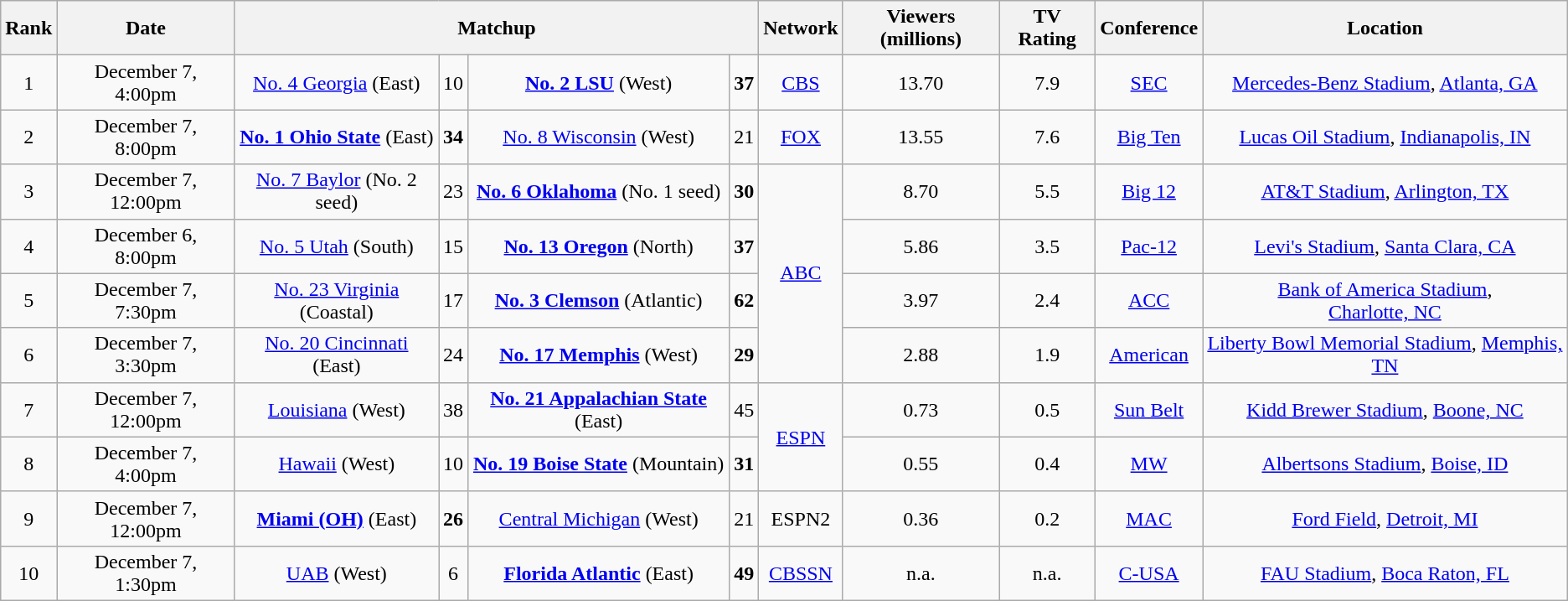<table class="wikitable" style="font-size: 100%; text-align:center">
<tr>
<th>Rank</th>
<th>Date</th>
<th colspan=4>Matchup</th>
<th>Network</th>
<th>Viewers (millions)</th>
<th>TV Rating</th>
<th>Conference</th>
<th>Location</th>
</tr>
<tr>
<td>1</td>
<td>December 7, 4:00pm</td>
<td><a href='#'>No. 4 Georgia</a> (East)</td>
<td>10</td>
<td><strong><a href='#'>No. 2 LSU</a></strong> (West)</td>
<td><strong>37</strong></td>
<td><a href='#'>CBS</a></td>
<td>13.70</td>
<td>7.9</td>
<td><a href='#'>SEC</a></td>
<td><a href='#'>Mercedes-Benz Stadium</a>, <a href='#'>Atlanta, GA</a></td>
</tr>
<tr>
<td>2</td>
<td>December 7, 8:00pm</td>
<td><strong><a href='#'>No. 1 Ohio State</a></strong> (East)</td>
<td><strong>34</strong></td>
<td><a href='#'>No. 8 Wisconsin</a> (West)</td>
<td>21</td>
<td><a href='#'>FOX</a></td>
<td>13.55</td>
<td>7.6</td>
<td><a href='#'>Big Ten</a></td>
<td><a href='#'>Lucas Oil Stadium</a>, <a href='#'>Indianapolis, IN</a></td>
</tr>
<tr>
<td>3</td>
<td>December 7, 12:00pm</td>
<td><a href='#'>No. 7 Baylor</a> (No. 2 seed)</td>
<td>23</td>
<td><strong><a href='#'>No. 6 Oklahoma</a></strong> (No. 1 seed)</td>
<td><strong>30</strong></td>
<td rowspan="4"><a href='#'>ABC</a></td>
<td>8.70</td>
<td>5.5</td>
<td><a href='#'>Big 12</a></td>
<td><a href='#'>AT&T Stadium</a>, <a href='#'>Arlington, TX</a></td>
</tr>
<tr>
<td>4</td>
<td>December 6, 8:00pm</td>
<td><a href='#'>No. 5 Utah</a> (South)</td>
<td>15</td>
<td><strong><a href='#'>No. 13 Oregon</a></strong> (North)</td>
<td><strong>37</strong></td>
<td>5.86</td>
<td>3.5</td>
<td><a href='#'>Pac-12</a></td>
<td><a href='#'>Levi's Stadium</a>, <a href='#'>Santa Clara, CA</a></td>
</tr>
<tr>
<td>5</td>
<td>December 7, 7:30pm</td>
<td><a href='#'>No. 23 Virginia</a> (Coastal)</td>
<td>17</td>
<td><strong><a href='#'>No. 3 Clemson</a></strong> (Atlantic)</td>
<td><strong>62</strong></td>
<td>3.97</td>
<td>2.4</td>
<td><a href='#'>ACC</a></td>
<td><a href='#'>Bank of America Stadium</a>,<br> <a href='#'>Charlotte, NC</a></td>
</tr>
<tr>
<td>6</td>
<td>December 7, 3:30pm</td>
<td><a href='#'>No. 20 Cincinnati</a> (East)</td>
<td>24</td>
<td><strong><a href='#'>No. 17 Memphis</a></strong> (West)</td>
<td><strong>29</strong></td>
<td>2.88</td>
<td>1.9</td>
<td><a href='#'>American</a></td>
<td><a href='#'>Liberty Bowl Memorial Stadium</a>, <a href='#'>Memphis, TN</a></td>
</tr>
<tr>
<td>7</td>
<td>December 7, 12:00pm</td>
<td><a href='#'>Louisiana</a> (West)</td>
<td>38</td>
<td><strong><a href='#'>No. 21 Appalachian State</a></strong> (East)</td>
<td>45</td>
<td rowspan="2"><a href='#'>ESPN</a></td>
<td>0.73</td>
<td>0.5</td>
<td><a href='#'>Sun Belt</a></td>
<td><a href='#'>Kidd Brewer Stadium</a>, <a href='#'>Boone, NC</a></td>
</tr>
<tr>
<td>8</td>
<td>December 7, 4:00pm</td>
<td><a href='#'>Hawaii</a> (West)</td>
<td>10</td>
<td><strong><a href='#'>No. 19 Boise State</a></strong> (Mountain)</td>
<td><strong>31</strong></td>
<td>0.55</td>
<td>0.4</td>
<td><a href='#'>MW</a></td>
<td><a href='#'>Albertsons Stadium</a>, <a href='#'>Boise, ID</a></td>
</tr>
<tr>
<td>9</td>
<td>December 7, 12:00pm</td>
<td><strong><a href='#'>Miami (OH)</a></strong> (East)</td>
<td><strong>26</strong></td>
<td><a href='#'>Central Michigan</a> (West)</td>
<td>21</td>
<td>ESPN2</td>
<td>0.36</td>
<td>0.2</td>
<td><a href='#'>MAC</a></td>
<td><a href='#'>Ford Field</a>, <a href='#'>Detroit, MI</a></td>
</tr>
<tr>
<td>10</td>
<td>December 7, 1:30pm</td>
<td><a href='#'>UAB</a> (West)</td>
<td>6</td>
<td><strong><a href='#'>Florida Atlantic</a></strong> (East)</td>
<td><strong>49</strong></td>
<td><a href='#'>CBSSN</a></td>
<td>n.a.</td>
<td>n.a.</td>
<td><a href='#'>C-USA</a></td>
<td><a href='#'>FAU Stadium</a>, <a href='#'>Boca Raton, FL</a></td>
</tr>
</table>
